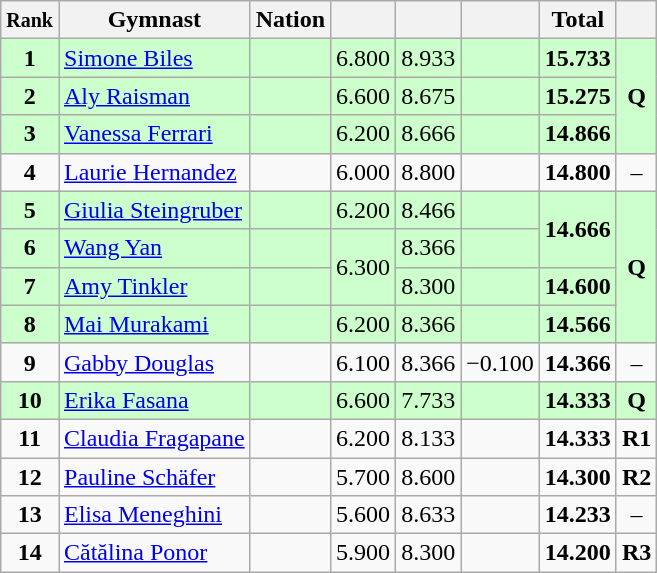<table class="wikitable sortable" style="text-align:center;">
<tr>
<th scope="col" data-sort-type=number><small>Rank</small></th>
<th scope="col">Gymnast</th>
<th scope="col">Nation</th>
<th scope="col"><small></small></th>
<th scope="col"><small></small></th>
<th scope="col"><small></small></th>
<th scope="col">Total</th>
<th scope="col"><small></small></th>
</tr>
<tr bgcolor=ccffcc>
<td scope=row style="text-align:center"><strong>1</strong></td>
<td style="text-align:left;"><a href='#'>Simone Biles</a></td>
<td style="text-align:left;"><small></small></td>
<td>6.800</td>
<td>8.933</td>
<td></td>
<td><strong>15.733</strong></td>
<td rowspan="3"><strong>Q</strong></td>
</tr>
<tr bgcolor=ccffcc>
<td scope=row style="text-align:center"><strong>2</strong></td>
<td style="text-align:left;"><a href='#'>Aly Raisman</a></td>
<td style="text-align:left;"><small></small></td>
<td>6.600</td>
<td>8.675</td>
<td></td>
<td><strong>15.275</strong></td>
</tr>
<tr bgcolor=ccffcc>
<td scope=row style="text-align:center"><strong>3</strong></td>
<td style="text-align:left;"><a href='#'>Vanessa Ferrari</a></td>
<td style="text-align:left;"><small></small></td>
<td>6.200</td>
<td>8.666</td>
<td></td>
<td><strong>14.866</strong></td>
</tr>
<tr>
<td scope=row style="text-align:center"><strong>4</strong></td>
<td style="text-align:left;"><a href='#'>Laurie Hernandez</a></td>
<td style="text-align:left;"><small></small></td>
<td>6.000</td>
<td>8.800</td>
<td></td>
<td><strong>14.800</strong></td>
<td>–</td>
</tr>
<tr bgcolor=ccffcc>
<td scope=row style="text-align:center"><strong>5</strong></td>
<td style="text-align:left;"><a href='#'>Giulia Steingruber</a></td>
<td style="text-align:left;"><small></small></td>
<td>6.200</td>
<td>8.466</td>
<td></td>
<td rowspan="2"><strong>14.666</strong></td>
<td rowspan="4"><strong>Q</strong></td>
</tr>
<tr bgcolor=ccffcc>
<td scope=row style="text-align:center"><strong>6</strong></td>
<td style="text-align:left;"><a href='#'>Wang Yan</a></td>
<td style="text-align:left;"><small></small></td>
<td rowspan="2">6.300</td>
<td>8.366</td>
<td></td>
</tr>
<tr bgcolor=ccffcc>
<td scope=row style="text-align:center"><strong>7</strong></td>
<td style="text-align:left;"><a href='#'>Amy Tinkler</a></td>
<td style="text-align:left;"><small></small></td>
<td>8.300</td>
<td></td>
<td><strong>14.600</strong></td>
</tr>
<tr bgcolor=ccffcc>
<td scope=row style="text-align:center"><strong>8</strong></td>
<td style="text-align:left;"><a href='#'>Mai Murakami</a></td>
<td style="text-align:left;"><small></small></td>
<td>6.200</td>
<td>8.366</td>
<td></td>
<td><strong>14.566</strong></td>
</tr>
<tr>
<td scope=row style="text-align:center"><strong>9</strong></td>
<td style="text-align:left;"><a href='#'>Gabby Douglas</a></td>
<td style="text-align:left;"><small></small></td>
<td>6.100</td>
<td>8.366</td>
<td>−0.100</td>
<td><strong>14.366</strong></td>
<td>–</td>
</tr>
<tr bgcolor=ccffcc>
<td scope=row style="text-align:center"><strong>10</strong></td>
<td style="text-align:left;"><a href='#'>Erika Fasana</a></td>
<td style="text-align:left;"><small></small></td>
<td>6.600</td>
<td>7.733</td>
<td></td>
<td><strong>14.333</strong></td>
<td><strong>Q</strong></td>
</tr>
<tr>
<td scope=row style="text-align:center"><strong>11</strong></td>
<td style="text-align:left;"><a href='#'>Claudia Fragapane</a></td>
<td style="text-align:left;"><small></small></td>
<td>6.200</td>
<td>8.133</td>
<td></td>
<td><strong>14.333</strong></td>
<td><strong>R1</strong></td>
</tr>
<tr>
<td scope=row style="text-align:center"><strong>12</strong></td>
<td style="text-align:left;"><a href='#'>Pauline Schäfer</a></td>
<td style="text-align:left;"><small></small></td>
<td>5.700</td>
<td>8.600</td>
<td></td>
<td><strong>14.300</strong></td>
<td><strong>R2</strong></td>
</tr>
<tr>
<td scope=row style="text-align:center"><strong>13</strong></td>
<td style="text-align:left;"><a href='#'>Elisa Meneghini</a></td>
<td style="text-align:left;"><small></small></td>
<td>5.600</td>
<td>8.633</td>
<td></td>
<td><strong>14.233</strong></td>
<td>–</td>
</tr>
<tr>
<td scope=row style="text-align:center"><strong>14</strong></td>
<td style="text-align:left;"><a href='#'>Cătălina Ponor</a></td>
<td style="text-align:left;"><small></small></td>
<td>5.900</td>
<td>8.300</td>
<td></td>
<td><strong>14.200</strong></td>
<td><strong>R3</strong></td>
</tr>
</table>
